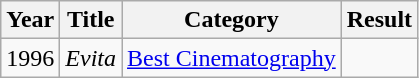<table class="wikitable">
<tr>
<th>Year</th>
<th>Title</th>
<th>Category</th>
<th>Result</th>
</tr>
<tr>
<td>1996</td>
<td><em>Evita</em></td>
<td><a href='#'>Best Cinematography</a></td>
<td></td>
</tr>
</table>
